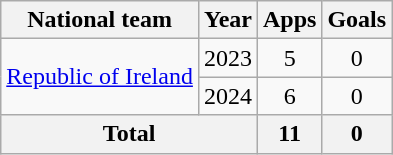<table class=wikitable style=text-align:center>
<tr>
<th>National team</th>
<th>Year</th>
<th>Apps</th>
<th>Goals</th>
</tr>
<tr>
<td rowspan="2"><a href='#'>Republic of Ireland</a></td>
<td>2023</td>
<td>5</td>
<td>0</td>
</tr>
<tr>
<td>2024</td>
<td>6</td>
<td>0</td>
</tr>
<tr>
<th colspan="2">Total</th>
<th>11</th>
<th>0</th>
</tr>
</table>
